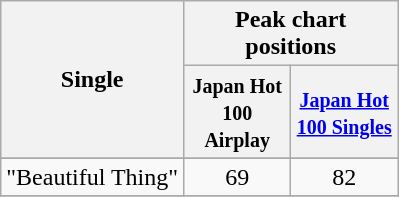<table class="wikitable" text-align: center">
<tr>
<th rowspan="2">Single</th>
<th colspan="2">Peak chart positions</th>
</tr>
<tr>
<th style="width:4em;"><small>Japan Hot 100 Airplay</small><br></th>
<th style="width:4em;"><small><a href='#'>Japan Hot 100 Singles</a></small><br></th>
</tr>
<tr>
</tr>
<tr>
<td align="left">"Beautiful Thing"</td>
<td align="center">69</td>
<td align="center">82</td>
</tr>
<tr>
</tr>
</table>
